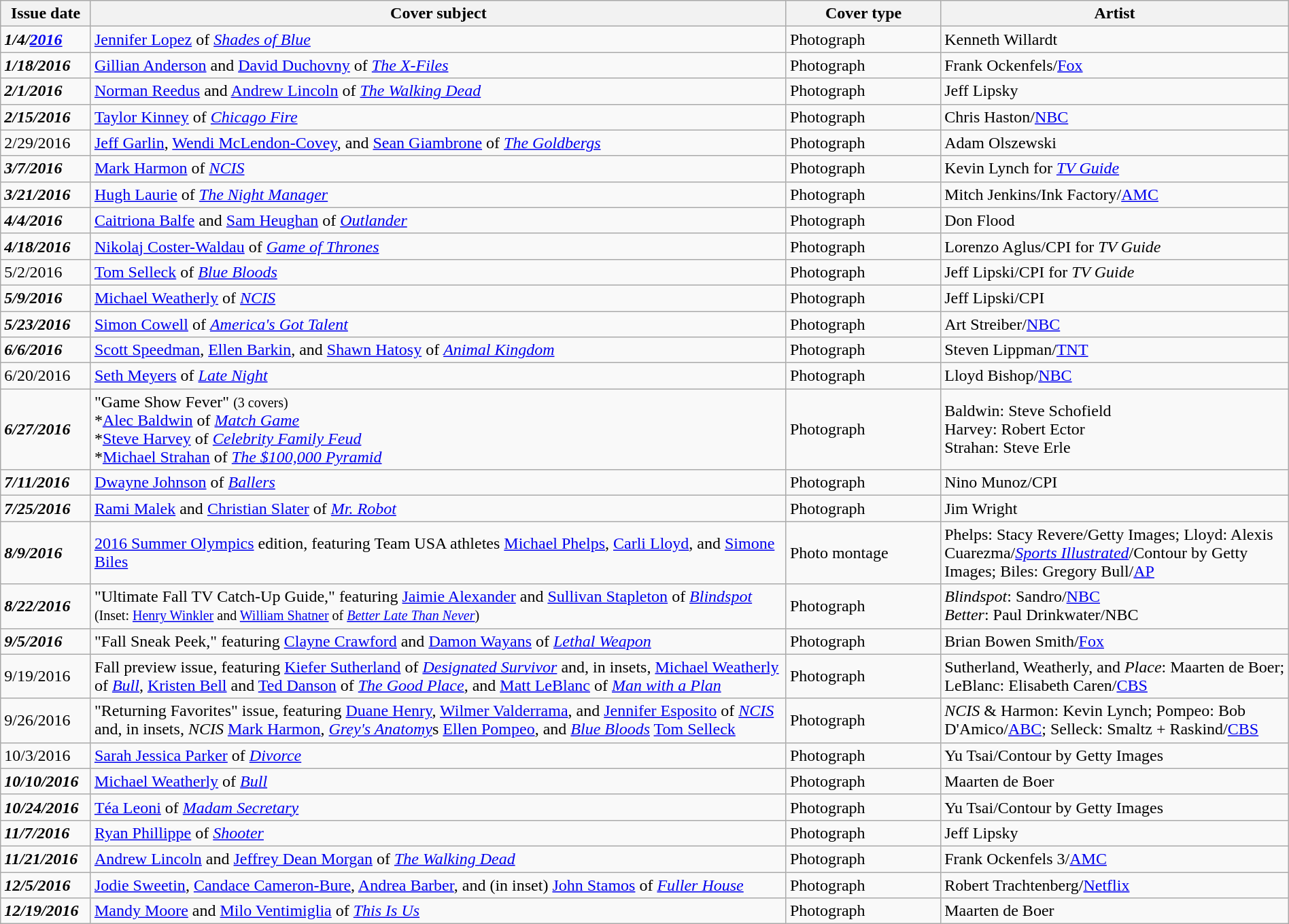<table class="wikitable sortable" width=100% style="font-size:100%;">
<tr>
<th width=7%>Issue date</th>
<th width=54%>Cover subject</th>
<th width=12%>Cover type</th>
<th width=27%>Artist</th>
</tr>
<tr>
<td><strong><em>1/4/<a href='#'>2016</a></em></strong></td>
<td><a href='#'>Jennifer Lopez</a> of <em><a href='#'>Shades of Blue</a></em></td>
<td>Photograph</td>
<td>Kenneth Willardt</td>
</tr>
<tr>
<td><strong><em>1/18/2016</em></strong></td>
<td><a href='#'>Gillian Anderson</a> and <a href='#'>David Duchovny</a> of <em><a href='#'>The X-Files</a></em></td>
<td>Photograph</td>
<td>Frank Ockenfels/<a href='#'>Fox</a></td>
</tr>
<tr>
<td><strong><em>2/1/2016</em></strong></td>
<td><a href='#'>Norman Reedus</a> and <a href='#'>Andrew Lincoln</a> of <em><a href='#'>The Walking Dead</a></em></td>
<td>Photograph</td>
<td>Jeff Lipsky</td>
</tr>
<tr>
<td><strong><em>2/15/2016</em></strong></td>
<td><a href='#'>Taylor Kinney</a> of <em><a href='#'>Chicago Fire</a></em></td>
<td>Photograph</td>
<td>Chris Haston/<a href='#'>NBC</a></td>
</tr>
<tr>
<td>2/29/2016</td>
<td><a href='#'>Jeff Garlin</a>, <a href='#'>Wendi McLendon-Covey</a>, and <a href='#'>Sean Giambrone</a> of <em><a href='#'>The Goldbergs</a></em></td>
<td>Photograph</td>
<td>Adam Olszewski</td>
</tr>
<tr>
<td><strong><em>3/7/2016</em></strong></td>
<td><a href='#'>Mark Harmon</a> of <em><a href='#'>NCIS</a></em></td>
<td>Photograph</td>
<td>Kevin Lynch for <em><a href='#'>TV Guide</a></em></td>
</tr>
<tr>
<td><strong><em>3/21/2016</em></strong></td>
<td><a href='#'>Hugh Laurie</a> of <em><a href='#'>The Night Manager</a></em></td>
<td>Photograph</td>
<td>Mitch Jenkins/Ink Factory/<a href='#'>AMC</a></td>
</tr>
<tr>
<td><strong><em>4/4/2016</em></strong></td>
<td><a href='#'>Caitriona Balfe</a> and <a href='#'>Sam Heughan</a> of <em><a href='#'>Outlander</a></em></td>
<td>Photograph</td>
<td>Don Flood</td>
</tr>
<tr>
<td><strong><em>4/18/2016</em></strong></td>
<td><a href='#'>Nikolaj Coster-Waldau</a> of <em><a href='#'>Game of Thrones</a></em></td>
<td>Photograph</td>
<td>Lorenzo Aglus/CPI for <em>TV Guide</em></td>
</tr>
<tr>
<td>5/2/2016</td>
<td><a href='#'>Tom Selleck</a> of <em><a href='#'>Blue Bloods</a></em></td>
<td>Photograph</td>
<td>Jeff Lipski/CPI for <em>TV Guide</em></td>
</tr>
<tr>
<td><strong><em>5/9/2016</em></strong></td>
<td><a href='#'>Michael Weatherly</a> of <em><a href='#'>NCIS</a></em></td>
<td>Photograph</td>
<td>Jeff Lipski/CPI</td>
</tr>
<tr>
<td><strong><em>5/23/2016</em></strong></td>
<td><a href='#'>Simon Cowell</a> of <em><a href='#'>America's Got Talent</a></em></td>
<td>Photograph</td>
<td>Art Streiber/<a href='#'>NBC</a></td>
</tr>
<tr>
<td><strong><em>6/6/2016</em></strong></td>
<td><a href='#'>Scott Speedman</a>, <a href='#'>Ellen Barkin</a>, and <a href='#'>Shawn Hatosy</a> of <em><a href='#'>Animal Kingdom</a></em></td>
<td>Photograph</td>
<td>Steven Lippman/<a href='#'>TNT</a></td>
</tr>
<tr>
<td>6/20/2016</td>
<td><a href='#'>Seth Meyers</a> of <em><a href='#'>Late Night</a></em></td>
<td>Photograph</td>
<td>Lloyd Bishop/<a href='#'>NBC</a></td>
</tr>
<tr>
<td><strong><em>6/27/2016</em></strong></td>
<td>"Game Show Fever" <small>(3 covers)</small><br>*<a href='#'>Alec Baldwin</a> of <em><a href='#'>Match Game</a></em><br>*<a href='#'>Steve Harvey</a> of <em><a href='#'>Celebrity Family Feud</a></em><br>*<a href='#'>Michael Strahan</a> of <em><a href='#'>The $100,000 Pyramid</a></em><br></td>
<td>Photograph</td>
<td>Baldwin: Steve Schofield<br>Harvey: Robert Ector<br>Strahan: Steve Erle</td>
</tr>
<tr>
<td><strong><em>7/11/2016</em></strong></td>
<td><a href='#'>Dwayne Johnson</a> of <em><a href='#'>Ballers</a></em></td>
<td>Photograph</td>
<td>Nino Munoz/CPI</td>
</tr>
<tr>
<td><strong><em>7/25/2016</em></strong></td>
<td><a href='#'>Rami Malek</a> and <a href='#'>Christian Slater</a> of <em><a href='#'>Mr. Robot</a></em></td>
<td>Photograph</td>
<td>Jim Wright</td>
</tr>
<tr>
<td><strong><em>8/9/2016</em></strong></td>
<td><a href='#'>2016 Summer Olympics</a> edition, featuring Team USA athletes <a href='#'>Michael Phelps</a>, <a href='#'>Carli Lloyd</a>, and <a href='#'>Simone Biles</a></td>
<td>Photo montage</td>
<td>Phelps: Stacy Revere/Getty Images; Lloyd: Alexis Cuarezma/<em><a href='#'>Sports Illustrated</a></em>/Contour by Getty Images; Biles: Gregory Bull/<a href='#'>AP</a></td>
</tr>
<tr>
<td><strong><em>8/22/2016</em></strong></td>
<td>"Ultimate Fall TV Catch-Up Guide," featuring <a href='#'>Jaimie Alexander</a> and <a href='#'>Sullivan Stapleton</a> of <em><a href='#'>Blindspot</a></em><br><small>(Inset: <a href='#'>Henry Winkler</a> and <a href='#'>William Shatner</a> of <em><a href='#'>Better Late Than Never</a></em>)</small></td>
<td>Photograph</td>
<td><em>Blindspot</em>: Sandro/<a href='#'>NBC</a><br><em>Better</em>: Paul Drinkwater/NBC</td>
</tr>
<tr>
<td><strong><em>9/5/2016</em></strong></td>
<td>"Fall Sneak Peek," featuring <a href='#'>Clayne Crawford</a> and <a href='#'>Damon Wayans</a> of <em><a href='#'>Lethal Weapon</a></em></td>
<td>Photograph</td>
<td>Brian Bowen Smith/<a href='#'>Fox</a></td>
</tr>
<tr>
<td>9/19/2016</td>
<td>Fall preview issue, featuring <a href='#'>Kiefer Sutherland</a> of <em><a href='#'>Designated Survivor</a></em> and, in insets, <a href='#'>Michael Weatherly</a> of <em><a href='#'>Bull</a></em>, <a href='#'>Kristen Bell</a> and <a href='#'>Ted Danson</a> of <em><a href='#'>The Good Place</a></em>, and <a href='#'>Matt LeBlanc</a> of <em><a href='#'>Man with a Plan</a></em></td>
<td>Photograph</td>
<td>Sutherland, Weatherly, and <em>Place</em>: Maarten de Boer; LeBlanc: Elisabeth Caren/<a href='#'>CBS</a></td>
</tr>
<tr>
<td>9/26/2016</td>
<td>"Returning Favorites" issue, featuring <a href='#'>Duane Henry</a>, <a href='#'>Wilmer Valderrama</a>, and <a href='#'>Jennifer Esposito</a> of <em><a href='#'>NCIS</a></em> and, in insets, <em>NCIS</em> <a href='#'>Mark Harmon</a>, <em><a href='#'>Grey's Anatomy</a></em>s <a href='#'>Ellen Pompeo</a>, and <em><a href='#'>Blue Bloods</a></em> <a href='#'>Tom Selleck</a></td>
<td>Photograph</td>
<td><em>NCIS</em> & Harmon: Kevin Lynch; Pompeo: Bob D'Amico/<a href='#'>ABC</a>; Selleck: Smaltz + Raskind/<a href='#'>CBS</a></td>
</tr>
<tr>
<td>10/3/2016</td>
<td><a href='#'>Sarah Jessica Parker</a> of <em><a href='#'>Divorce</a></em></td>
<td>Photograph</td>
<td>Yu Tsai/Contour by Getty Images</td>
</tr>
<tr>
<td><strong><em>10/10/2016</em></strong></td>
<td><a href='#'>Michael Weatherly</a> of <em><a href='#'>Bull</a></em></td>
<td>Photograph</td>
<td>Maarten de Boer</td>
</tr>
<tr>
<td><strong><em>10/24/2016</em></strong></td>
<td><a href='#'>Téa Leoni</a> of <em><a href='#'>Madam Secretary</a></em></td>
<td>Photograph</td>
<td>Yu Tsai/Contour by Getty Images</td>
</tr>
<tr>
<td><strong><em>11/7/2016</em></strong></td>
<td><a href='#'>Ryan Phillippe</a> of <em><a href='#'>Shooter</a></em></td>
<td>Photograph</td>
<td>Jeff Lipsky</td>
</tr>
<tr>
<td><strong><em>11/21/2016</em></strong></td>
<td><a href='#'>Andrew Lincoln</a> and <a href='#'>Jeffrey Dean Morgan</a> of <em><a href='#'>The Walking Dead</a></em></td>
<td>Photograph</td>
<td>Frank Ockenfels 3/<a href='#'>AMC</a></td>
</tr>
<tr>
<td><strong><em>12/5/2016</em></strong></td>
<td><a href='#'>Jodie Sweetin</a>, <a href='#'>Candace Cameron-Bure</a>, <a href='#'>Andrea Barber</a>, and (in inset) <a href='#'>John Stamos</a> of <em><a href='#'>Fuller House</a></em></td>
<td>Photograph</td>
<td>Robert Trachtenberg/<a href='#'>Netflix</a></td>
</tr>
<tr>
<td><strong><em>12/19/2016</em></strong></td>
<td><a href='#'>Mandy Moore</a> and <a href='#'>Milo Ventimiglia</a> of <em><a href='#'>This Is Us</a></em></td>
<td>Photograph</td>
<td>Maarten de Boer</td>
</tr>
</table>
